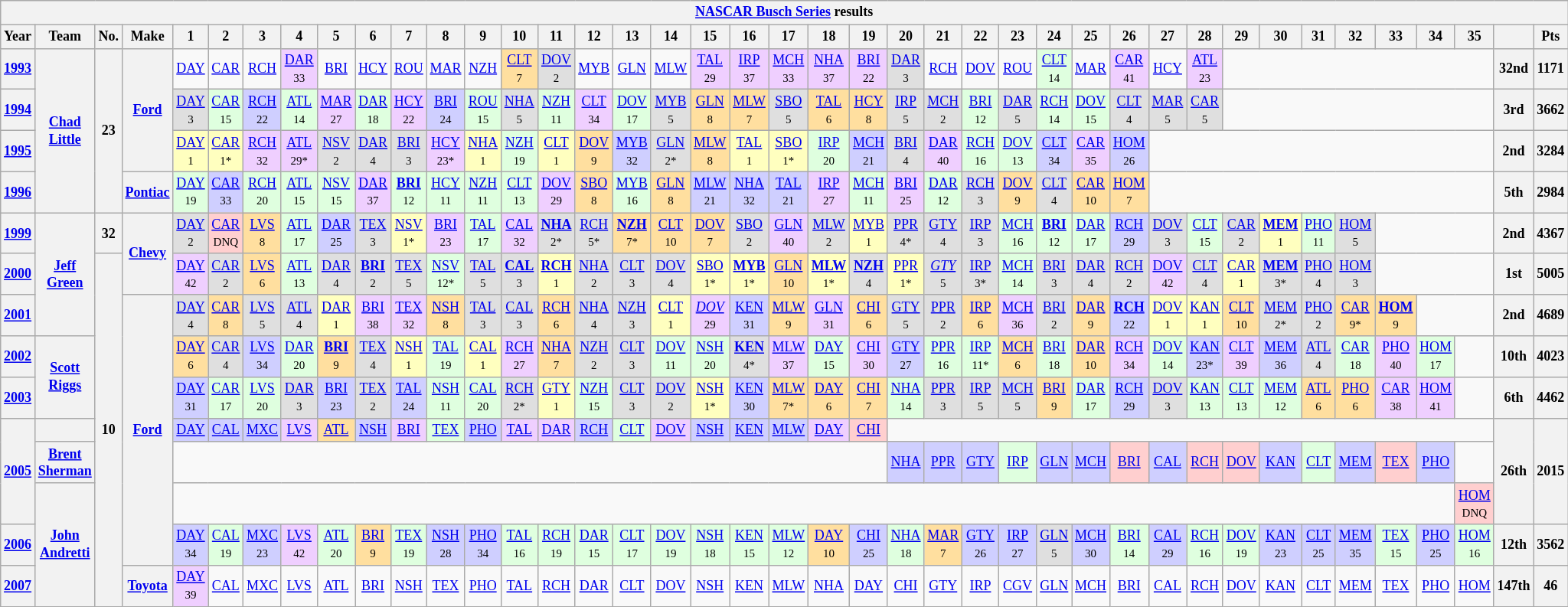<table class="wikitable mw-collapsible mw-collapsed" style="text-align:center; font-size:75%">
<tr>
<th colspan="42"><a href='#'>NASCAR Busch Series</a> results</th>
</tr>
<tr>
<th>Year</th>
<th>Team</th>
<th>No.</th>
<th>Make</th>
<th>1</th>
<th>2</th>
<th>3</th>
<th>4</th>
<th>5</th>
<th>6</th>
<th>7</th>
<th>8</th>
<th>9</th>
<th>10</th>
<th>11</th>
<th>12</th>
<th>13</th>
<th>14</th>
<th>15</th>
<th>16</th>
<th>17</th>
<th>18</th>
<th>19</th>
<th>20</th>
<th>21</th>
<th>22</th>
<th>23</th>
<th>24</th>
<th>25</th>
<th>26</th>
<th>27</th>
<th>28</th>
<th>29</th>
<th>30</th>
<th>31</th>
<th>32</th>
<th>33</th>
<th>34</th>
<th>35</th>
<th></th>
<th>Pts</th>
</tr>
<tr>
<th><a href='#'>1993</a></th>
<th rowspan=4><a href='#'>Chad Little</a></th>
<th rowspan=4>23</th>
<th rowspan=3><a href='#'>Ford</a></th>
<td><a href='#'>DAY</a></td>
<td><a href='#'>CAR</a></td>
<td><a href='#'>RCH</a></td>
<td style="background:#EFCFFF;"><a href='#'>DAR</a><br><small>33</small></td>
<td><a href='#'>BRI</a></td>
<td><a href='#'>HCY</a></td>
<td><a href='#'>ROU</a></td>
<td><a href='#'>MAR</a></td>
<td><a href='#'>NZH</a></td>
<td style="background:#FFDF9F;"><a href='#'>CLT</a><br><small>7</small></td>
<td style="background:#DFDFDF;"><a href='#'>DOV</a><br><small>2</small></td>
<td><a href='#'>MYB</a></td>
<td><a href='#'>GLN</a></td>
<td><a href='#'>MLW</a></td>
<td style="background:#EFCFFF;"><a href='#'>TAL</a><br><small>29</small></td>
<td style="background:#EFCFFF;"><a href='#'>IRP</a><br><small>37</small></td>
<td style="background:#EFCFFF;"><a href='#'>MCH</a><br><small>33</small></td>
<td style="background:#EFCFFF;"><a href='#'>NHA</a><br><small>37</small></td>
<td style="background:#EFCFFF;"><a href='#'>BRI</a><br><small>22</small></td>
<td style="background:#DFDFDF;"><a href='#'>DAR</a><br><small>3</small></td>
<td><a href='#'>RCH</a></td>
<td><a href='#'>DOV</a></td>
<td><a href='#'>ROU</a></td>
<td style="background:#DFFFDF;"><a href='#'>CLT</a><br><small>14</small></td>
<td><a href='#'>MAR</a></td>
<td style="background:#EFCFFF;"><a href='#'>CAR</a><br><small>41</small></td>
<td><a href='#'>HCY</a></td>
<td style="background:#EFCFFF;"><a href='#'>ATL</a><br><small>23</small></td>
<td colspan=7></td>
<th>32nd</th>
<th>1171</th>
</tr>
<tr>
<th><a href='#'>1994</a></th>
<td style="background:#DFDFDF;"><a href='#'>DAY</a><br><small>3</small></td>
<td style="background:#DFFFDF;"><a href='#'>CAR</a><br><small>15</small></td>
<td style="background:#CFCFFF;"><a href='#'>RCH</a><br><small>22</small></td>
<td style="background:#DFFFDF;"><a href='#'>ATL</a><br><small>14</small></td>
<td style="background:#EFCFFF;"><a href='#'>MAR</a><br><small>27</small></td>
<td style="background:#DFFFDF;"><a href='#'>DAR</a><br><small>18</small></td>
<td style="background:#EFCFFF;"><a href='#'>HCY</a><br><small>22</small></td>
<td style="background:#CFCFFF;"><a href='#'>BRI</a><br><small>24</small></td>
<td style="background:#DFFFDF;"><a href='#'>ROU</a><br><small>15</small></td>
<td style="background:#DFDFDF;"><a href='#'>NHA</a><br><small>5</small></td>
<td style="background:#DFFFDF;"><a href='#'>NZH</a><br><small>11</small></td>
<td style="background:#EFCFFF;"><a href='#'>CLT</a><br><small>34</small></td>
<td style="background:#DFFFDF;"><a href='#'>DOV</a><br><small>17</small></td>
<td style="background:#DFDFDF;"><a href='#'>MYB</a><br><small>5</small></td>
<td style="background:#FFDF9F;"><a href='#'>GLN</a><br><small>8</small></td>
<td style="background:#FFDF9F;"><a href='#'>MLW</a><br><small>7</small></td>
<td style="background:#DFDFDF;"><a href='#'>SBO</a><br><small>5</small></td>
<td style="background:#FFDF9F;"><a href='#'>TAL</a><br><small>6</small></td>
<td style="background:#FFDF9F;"><a href='#'>HCY</a><br><small>8</small></td>
<td style="background:#DFDFDF;"><a href='#'>IRP</a><br><small>5</small></td>
<td style="background:#DFDFDF;"><a href='#'>MCH</a><br><small>2</small></td>
<td style="background:#DFFFDF;"><a href='#'>BRI</a><br><small>12</small></td>
<td style="background:#DFDFDF;"><a href='#'>DAR</a><br><small>5</small></td>
<td style="background:#DFFFDF;"><a href='#'>RCH</a><br><small>14</small></td>
<td style="background:#DFFFDF;"><a href='#'>DOV</a><br><small>15</small></td>
<td style="background:#DFDFDF;"><a href='#'>CLT</a><br><small>4</small></td>
<td style="background:#DFDFDF;"><a href='#'>MAR</a><br><small>5</small></td>
<td style="background:#DFDFDF;"><a href='#'>CAR</a><br><small>5</small></td>
<td colspan=7></td>
<th>3rd</th>
<th>3662</th>
</tr>
<tr>
<th><a href='#'>1995</a></th>
<td style="background:#FFFFBF;"><a href='#'>DAY</a><br><small>1</small></td>
<td style="background:#FFFFBF;"><a href='#'>CAR</a><br><small>1*</small></td>
<td style="background:#EFCFFF;"><a href='#'>RCH</a><br><small>32</small></td>
<td style="background:#EFCFFF;"><a href='#'>ATL</a><br><small>29*</small></td>
<td style="background:#DFDFDF;"><a href='#'>NSV</a><br><small>2</small></td>
<td style="background:#DFDFDF;"><a href='#'>DAR</a><br><small>4</small></td>
<td style="background:#DFDFDF;"><a href='#'>BRI</a><br><small>3</small></td>
<td style="background:#EFCFFF;"><a href='#'>HCY</a><br><small>23*</small></td>
<td style="background:#FFFFBF;"><a href='#'>NHA</a><br><small>1</small></td>
<td style="background:#DFFFDF;"><a href='#'>NZH</a><br><small>19</small></td>
<td style="background:#FFFFBF;"><a href='#'>CLT</a><br><small>1</small></td>
<td style="background:#FFDF9F;"><a href='#'>DOV</a><br><small>9</small></td>
<td style="background:#CFCFFF;"><a href='#'>MYB</a><br><small>32</small></td>
<td style="background:#DFDFDF;"><a href='#'>GLN</a><br><small>2*</small></td>
<td style="background:#FFDF9F;"><a href='#'>MLW</a><br><small>8</small></td>
<td style="background:#FFFFBF;"><a href='#'>TAL</a><br><small>1</small></td>
<td style="background:#FFFFBF;"><a href='#'>SBO</a><br><small>1*</small></td>
<td style="background:#DFFFDF;"><a href='#'>IRP</a><br><small>20</small></td>
<td style="background:#CFCFFF;"><a href='#'>MCH</a><br><small>21</small></td>
<td style="background:#DFDFDF;"><a href='#'>BRI</a><br><small>4</small></td>
<td style="background:#EFCFFF;"><a href='#'>DAR</a><br><small>40</small></td>
<td style="background:#DFFFDF;"><a href='#'>RCH</a><br><small>16</small></td>
<td style="background:#DFFFDF;"><a href='#'>DOV</a><br><small>13</small></td>
<td style="background:#CFCFFF;"><a href='#'>CLT</a><br><small>34</small></td>
<td style="background:#EFCFFF;"><a href='#'>CAR</a><br><small>35</small></td>
<td style="background:#CFCFFF;"><a href='#'>HOM</a><br><small>26</small></td>
<td colspan=9></td>
<th>2nd</th>
<th>3284</th>
</tr>
<tr>
<th><a href='#'>1996</a></th>
<th><a href='#'>Pontiac</a></th>
<td style="background:#DFFFDF;"><a href='#'>DAY</a><br><small>19</small></td>
<td style="background:#CFCFFF;"><a href='#'>CAR</a><br><small>33</small></td>
<td style="background:#DFFFDF;"><a href='#'>RCH</a><br><small>20</small></td>
<td style="background:#DFFFDF;"><a href='#'>ATL</a><br><small>15</small></td>
<td style="background:#DFFFDF;"><a href='#'>NSV</a><br><small>15</small></td>
<td style="background:#EFCFFF;"><a href='#'>DAR</a><br><small>37</small></td>
<td style="background:#DFFFDF;"><strong><a href='#'>BRI</a></strong><br><small>12</small></td>
<td style="background:#DFFFDF;"><a href='#'>HCY</a><br><small>11</small></td>
<td style="background:#DFFFDF;"><a href='#'>NZH</a><br><small>11</small></td>
<td style="background:#DFFFDF;"><a href='#'>CLT</a><br><small>13</small></td>
<td style="background:#EFCFFF;"><a href='#'>DOV</a><br><small>29</small></td>
<td style="background:#FFDF9F;"><a href='#'>SBO</a><br><small>8</small></td>
<td style="background:#DFFFDF;"><a href='#'>MYB</a><br><small>16</small></td>
<td style="background:#FFDF9F;"><a href='#'>GLN</a><br><small>8</small></td>
<td style="background:#CFCFFF;"><a href='#'>MLW</a><br><small>21</small></td>
<td style="background:#CFCFFF;"><a href='#'>NHA</a><br><small>32</small></td>
<td style="background:#CFCFFF;"><a href='#'>TAL</a><br><small>21</small></td>
<td style="background:#EFCFFF;"><a href='#'>IRP</a><br><small>27</small></td>
<td style="background:#DFFFDF;"><a href='#'>MCH</a><br><small>11</small></td>
<td style="background:#EFCFFF;"><a href='#'>BRI</a><br><small>25</small></td>
<td style="background:#DFFFDF;"><a href='#'>DAR</a><br><small>12</small></td>
<td style="background:#DFDFDF;"><a href='#'>RCH</a><br><small>3</small></td>
<td style="background:#FFDF9F;"><a href='#'>DOV</a><br><small>9</small></td>
<td style="background:#DFDFDF;"><a href='#'>CLT</a><br><small>4</small></td>
<td style="background:#FFDF9F;"><a href='#'>CAR</a><br><small>10</small></td>
<td style="background:#FFDF9F;"><a href='#'>HOM</a><br><small>7</small></td>
<td colspan=9></td>
<th>5th</th>
<th>2984</th>
</tr>
<tr>
<th><a href='#'>1999</a></th>
<th rowspan=3><a href='#'>Jeff Green</a></th>
<th>32</th>
<th rowspan=2><a href='#'>Chevy</a></th>
<td style="background:#DFDFDF;"><a href='#'>DAY</a><br><small>2</small></td>
<td style="background:#FFCFCF;"><a href='#'>CAR</a><br><small>DNQ</small></td>
<td style="background:#FFDF9F;"><a href='#'>LVS</a><br><small>8</small></td>
<td style="background:#DFFFDF;"><a href='#'>ATL</a><br><small>17</small></td>
<td style="background:#CFCFFF;"><a href='#'>DAR</a><br><small>25</small></td>
<td style="background:#DFDFDF;"><a href='#'>TEX</a><br><small>3</small></td>
<td style="background:#FFFFBF;"><a href='#'>NSV</a><br><small>1*</small></td>
<td style="background:#EFCFFF;"><a href='#'>BRI</a><br><small>23</small></td>
<td style="background:#DFFFDF;"><a href='#'>TAL</a><br><small>17</small></td>
<td style="background:#EFCFFF;"><a href='#'>CAL</a><br><small>32</small></td>
<td style="background:#DFDFDF;"><strong><a href='#'>NHA</a></strong><br><small>2*</small></td>
<td style="background:#DFDFDF;"><a href='#'>RCH</a><br><small>5*</small></td>
<td style="background:#FFDF9F;"><strong><a href='#'>NZH</a></strong><br><small>7*</small></td>
<td style="background:#FFDF9F;"><a href='#'>CLT</a><br><small>10</small></td>
<td style="background:#FFDF9F;"><a href='#'>DOV</a><br><small>7</small></td>
<td style="background:#DFDFDF;"><a href='#'>SBO</a><br><small>2</small></td>
<td style="background:#EFCFFF;"><a href='#'>GLN</a><br><small>40</small></td>
<td style="background:#DFDFDF;"><a href='#'>MLW</a><br><small>2</small></td>
<td style="background:#FFFFBF;"><a href='#'>MYB</a><br><small>1</small></td>
<td style="background:#DFDFDF;"><a href='#'>PPR</a><br><small>4*</small></td>
<td style="background:#DFDFDF;"><a href='#'>GTY</a><br><small>4</small></td>
<td style="background:#DFDFDF;"><a href='#'>IRP</a><br><small>3</small></td>
<td style="background:#DFFFDF;"><a href='#'>MCH</a><br><small>16</small></td>
<td style="background:#DFFFDF;"><strong><a href='#'>BRI</a></strong><br><small>12</small></td>
<td style="background:#DFFFDF;"><a href='#'>DAR</a><br><small>17</small></td>
<td style="background:#CFCFFF;"><a href='#'>RCH</a><br><small>29</small></td>
<td style="background:#DFDFDF;"><a href='#'>DOV</a><br><small>3</small></td>
<td style="background:#DFFFDF;"><a href='#'>CLT</a><br><small>15</small></td>
<td style="background:#DFDFDF;"><a href='#'>CAR</a><br><small>2</small></td>
<td style="background:#FFFFBF;"><strong><a href='#'>MEM</a></strong><br><small>1</small></td>
<td style="background:#DFFFDF;"><a href='#'>PHO</a><br><small>11</small></td>
<td style="background:#DFDFDF;"><a href='#'>HOM</a><br><small>5</small></td>
<td colspan=3></td>
<th>2nd</th>
<th>4367</th>
</tr>
<tr>
<th><a href='#'>2000</a></th>
<th rowspan=9>10</th>
<td style="background:#EFCFFF;"><a href='#'>DAY</a><br><small>42</small></td>
<td style="background:#DFDFDF;"><a href='#'>CAR</a><br><small>2</small></td>
<td style="background:#FFDF9F;"><a href='#'>LVS</a><br><small>6</small></td>
<td style="background:#DFFFDF;"><a href='#'>ATL</a><br><small>13</small></td>
<td style="background:#DFDFDF;"><a href='#'>DAR</a><br><small>4</small></td>
<td style="background:#DFDFDF;"><strong><a href='#'>BRI</a></strong><br><small>2</small></td>
<td style="background:#DFDFDF;"><a href='#'>TEX</a><br><small>5</small></td>
<td style="background:#DFFFDF;"><a href='#'>NSV</a><br><small>12*</small></td>
<td style="background:#DFDFDF;"><a href='#'>TAL</a><br><small>5</small></td>
<td style="background:#DFDFDF;"><strong><a href='#'>CAL</a></strong><br><small>3</small></td>
<td style="background:#FFFFBF;"><strong><a href='#'>RCH</a></strong><br><small>1</small></td>
<td style="background:#DFDFDF;"><a href='#'>NHA</a><br><small>2</small></td>
<td style="background:#DFDFDF;"><a href='#'>CLT</a><br><small>3</small></td>
<td style="background:#DFDFDF;"><a href='#'>DOV</a><br><small>4</small></td>
<td style="background:#FFFFBF;"><a href='#'>SBO</a><br><small>1*</small></td>
<td style="background:#FFFFBF;"><strong><a href='#'>MYB</a></strong><br><small>1*</small></td>
<td style="background:#FFDF9F;"><a href='#'>GLN</a><br><small>10</small></td>
<td style="background:#FFFFBF;"><strong><a href='#'>MLW</a></strong><br><small>1*</small></td>
<td style="background:#DFDFDF;"><strong><a href='#'>NZH</a></strong><br><small>4</small></td>
<td style="background:#FFFFBF;"><a href='#'>PPR</a><br><small>1*</small></td>
<td style="background:#DFDFDF;"><em><a href='#'>GTY</a></em><br><small>5</small></td>
<td style="background:#DFDFDF;"><a href='#'>IRP</a><br><small>3*</small></td>
<td style="background:#DFFFDF;"><a href='#'>MCH</a><br><small>14</small></td>
<td style="background:#DFDFDF;"><a href='#'>BRI</a><br><small>3</small></td>
<td style="background:#DFDFDF;"><a href='#'>DAR</a><br><small>4</small></td>
<td style="background:#DFDFDF;"><a href='#'>RCH</a><br><small>2</small></td>
<td style="background:#EFCFFF;"><a href='#'>DOV</a><br><small>42</small></td>
<td style="background:#DFDFDF;"><a href='#'>CLT</a><br><small>4</small></td>
<td style="background:#FFFFBF;"><a href='#'>CAR</a><br><small>1</small></td>
<td style="background:#DFDFDF;"><strong><a href='#'>MEM</a></strong><br><small>3*</small></td>
<td style="background:#DFDFDF;"><a href='#'>PHO</a><br><small>4</small></td>
<td style="background:#DFDFDF;"><a href='#'>HOM</a><br><small>3</small></td>
<td colspan=3></td>
<th>1st</th>
<th>5005</th>
</tr>
<tr>
<th><a href='#'>2001</a></th>
<th rowspan=7><a href='#'>Ford</a></th>
<td style="background:#DFDFDF;"><a href='#'>DAY</a><br><small>4</small></td>
<td style="background:#FFDF9F;"><a href='#'>CAR</a><br><small>8</small></td>
<td style="background:#DFDFDF;"><a href='#'>LVS</a><br><small>5</small></td>
<td style="background:#DFDFDF;"><a href='#'>ATL</a><br><small>4</small></td>
<td style="background:#FFFFBF;"><a href='#'>DAR</a><br><small>1</small></td>
<td style="background:#EFCFFF;"><a href='#'>BRI</a><br><small>38</small></td>
<td style="background:#EFCFFF;"><a href='#'>TEX</a><br><small>32</small></td>
<td style="background:#FFDF9F;"><a href='#'>NSH</a><br><small>8</small></td>
<td style="background:#DFDFDF;"><a href='#'>TAL</a><br><small>3</small></td>
<td style="background:#DFDFDF;"><a href='#'>CAL</a><br><small>3</small></td>
<td style="background:#FFDF9F;"><a href='#'>RCH</a><br><small>6</small></td>
<td style="background:#DFDFDF;"><a href='#'>NHA</a><br><small>4</small></td>
<td style="background:#DFDFDF;"><a href='#'>NZH</a><br><small>3</small></td>
<td style="background:#FFFFBF;"><a href='#'>CLT</a><br><small>1</small></td>
<td style="background:#EFCFFF;"><em><a href='#'>DOV</a></em><br><small>29</small></td>
<td style="background:#CFCFFF;"><a href='#'>KEN</a><br><small>31</small></td>
<td style="background:#FFDF9F;"><a href='#'>MLW</a><br><small>9</small></td>
<td style="background:#EFCFFF;"><a href='#'>GLN</a><br><small>31</small></td>
<td style="background:#FFDF9F;"><a href='#'>CHI</a><br><small>6</small></td>
<td style="background:#DFDFDF;"><a href='#'>GTY</a><br><small>5</small></td>
<td style="background:#DFDFDF;"><a href='#'>PPR</a><br><small>2</small></td>
<td style="background:#FFDF9F;"><a href='#'>IRP</a><br><small>6</small></td>
<td style="background:#EFCFFF;"><a href='#'>MCH</a><br><small>36</small></td>
<td style="background:#DFDFDF;"><a href='#'>BRI</a><br><small>2</small></td>
<td style="background:#FFDF9F;"><a href='#'>DAR</a><br><small>9</small></td>
<td style="background:#CFCFFF;"><strong><a href='#'>RCH</a></strong><br><small>22</small></td>
<td style="background:#FFFFBF;"><a href='#'>DOV</a><br><small>1</small></td>
<td style="background:#FFFFBF;"><a href='#'>KAN</a><br><small>1</small></td>
<td style="background:#FFDF9F;"><a href='#'>CLT</a><br><small>10</small></td>
<td style="background:#DFDFDF;"><a href='#'>MEM</a><br><small>2*</small></td>
<td style="background:#DFDFDF;"><a href='#'>PHO</a><br><small>2</small></td>
<td style="background:#FFDF9F;"><a href='#'>CAR</a><br><small>9*</small></td>
<td style="background:#FFDF9F;"><strong><a href='#'>HOM</a></strong><br><small>9</small></td>
<td colspan=2></td>
<th>2nd</th>
<th>4689</th>
</tr>
<tr>
<th><a href='#'>2002</a></th>
<th rowspan=2><a href='#'>Scott Riggs</a></th>
<td style="background:#FFDF9F;"><a href='#'>DAY</a><br><small>6</small></td>
<td style="background:#DFDFDF;"><a href='#'>CAR</a><br><small>4</small></td>
<td style="background:#CFCFFF;"><a href='#'>LVS</a><br><small>34</small></td>
<td style="background:#DFFFDF;"><a href='#'>DAR</a><br><small>20</small></td>
<td style="background:#FFDF9F;"><strong><a href='#'>BRI</a></strong><br><small>9</small></td>
<td style="background:#DFDFDF;"><a href='#'>TEX</a><br><small>4</small></td>
<td style="background:#FFFFBF;"><a href='#'>NSH</a><br><small>1</small></td>
<td style="background:#DFFFDF;"><a href='#'>TAL</a><br><small>19</small></td>
<td style="background:#FFFFBF;"><a href='#'>CAL</a><br><small>1</small></td>
<td style="background:#EFCFFF;"><a href='#'>RCH</a><br><small>27</small></td>
<td style="background:#FFDF9F;"><a href='#'>NHA</a><br><small>7</small></td>
<td style="background:#DFDFDF;"><a href='#'>NZH</a><br><small>2</small></td>
<td style="background:#DFDFDF;"><a href='#'>CLT</a><br><small>3</small></td>
<td style="background:#DFFFDF;"><a href='#'>DOV</a><br><small>11</small></td>
<td style="background:#DFFFDF;"><a href='#'>NSH</a><br><small>20</small></td>
<td style="background:#DFDFDF;"><strong><a href='#'>KEN</a></strong><br><small>4*</small></td>
<td style="background:#EFCFFF;"><a href='#'>MLW</a><br><small>37</small></td>
<td style="background:#DFFFDF;"><a href='#'>DAY</a><br><small>15</small></td>
<td style="background:#EFCFFF;"><a href='#'>CHI</a><br><small>30</small></td>
<td style="background:#CFCFFF;"><a href='#'>GTY</a><br><small>27</small></td>
<td style="background:#DFFFDF;"><a href='#'>PPR</a><br><small>16</small></td>
<td style="background:#DFFFDF;"><a href='#'>IRP</a><br><small>11*</small></td>
<td style="background:#FFDF9F;"><a href='#'>MCH</a><br><small>6</small></td>
<td style="background:#DFFFDF;"><a href='#'>BRI</a><br><small>18</small></td>
<td style="background:#FFDF9F;"><a href='#'>DAR</a><br><small>10</small></td>
<td style="background:#EFCFFF;"><a href='#'>RCH</a><br><small>34</small></td>
<td style="background:#DFFFDF;"><a href='#'>DOV</a><br><small>14</small></td>
<td style="background:#CFCFFF;"><a href='#'>KAN</a><br><small>23*</small></td>
<td style="background:#EFCFFF;"><a href='#'>CLT</a><br><small>39</small></td>
<td style="background:#CFCFFF;"><a href='#'>MEM</a><br><small>36</small></td>
<td style="background:#DFDFDF;"><a href='#'>ATL</a><br><small>4</small></td>
<td style="background:#DFFFDF;"><a href='#'>CAR</a><br><small>18</small></td>
<td style="background:#EFCFFF;"><a href='#'>PHO</a><br><small>40</small></td>
<td style="background:#DFFFDF;"><a href='#'>HOM</a><br><small>17</small></td>
<td></td>
<th>10th</th>
<th>4023</th>
</tr>
<tr>
<th><a href='#'>2003</a></th>
<td style="background:#CFCFFF;"><a href='#'>DAY</a><br><small>31</small></td>
<td style="background:#DFFFDF;"><a href='#'>CAR</a><br><small>17</small></td>
<td style="background:#DFFFDF;"><a href='#'>LVS</a><br><small>20</small></td>
<td style="background:#DFDFDF;"><a href='#'>DAR</a><br><small>3</small></td>
<td style="background:#CFCFFF;"><a href='#'>BRI</a><br><small>23</small></td>
<td style="background:#DFDFDF;"><a href='#'>TEX</a><br><small>2</small></td>
<td style="background:#CFCFFF;"><a href='#'>TAL</a><br><small>24</small></td>
<td style="background:#DFFFDF;"><a href='#'>NSH</a><br><small>11</small></td>
<td style="background:#DFFFDF;"><a href='#'>CAL</a><br><small>20</small></td>
<td style="background:#DFDFDF;"><a href='#'>RCH</a><br><small>2*</small></td>
<td style="background:#FFFFBF;"><a href='#'>GTY</a><br><small>1</small></td>
<td style="background:#DFFFDF;"><a href='#'>NZH</a><br><small>15</small></td>
<td style="background:#DFDFDF;"><a href='#'>CLT</a><br><small>3</small></td>
<td style="background:#DFDFDF;"><a href='#'>DOV</a><br><small>2</small></td>
<td style="background:#FFFFBF;"><a href='#'>NSH</a><br><small>1*</small></td>
<td style="background:#CFCFFF;"><a href='#'>KEN</a><br><small>30</small></td>
<td style="background:#FFDF9F;"><a href='#'>MLW</a><br><small>7*</small></td>
<td style="background:#FFDF9F;"><a href='#'>DAY</a><br><small>6</small></td>
<td style="background:#FFDF9F;"><a href='#'>CHI</a><br><small>7</small></td>
<td style="background:#DFFFDF;"><a href='#'>NHA</a><br><small>14</small></td>
<td style="background:#DFDFDF;"><a href='#'>PPR</a><br><small>3</small></td>
<td style="background:#DFDFDF;"><a href='#'>IRP</a><br><small>5</small></td>
<td style="background:#DFDFDF;"><a href='#'>MCH</a><br><small>5</small></td>
<td style="background:#FFDF9F;"><a href='#'>BRI</a><br><small>9</small></td>
<td style="background:#DFFFDF;"><a href='#'>DAR</a><br><small>17</small></td>
<td style="background:#CFCFFF;"><a href='#'>RCH</a><br><small>29</small></td>
<td style="background:#DFDFDF;"><a href='#'>DOV</a><br><small>3</small></td>
<td style="background:#DFFFDF;"><a href='#'>KAN</a><br><small>13</small></td>
<td style="background:#DFFFDF;"><a href='#'>CLT</a><br><small>13</small></td>
<td style="background:#DFFFDF;"><a href='#'>MEM</a><br><small>12</small></td>
<td style="background:#FFDF9F;"><a href='#'>ATL</a><br><small>6</small></td>
<td style="background:#FFDF9F;"><a href='#'>PHO</a><br><small>6</small></td>
<td style="background:#EFCFFF;"><a href='#'>CAR</a><br><small>38</small></td>
<td style="background:#EFCFFF;"><a href='#'>HOM</a><br><small>41</small></td>
<td></td>
<th>6th</th>
<th>4462</th>
</tr>
<tr>
<th rowspan=3><a href='#'>2005</a></th>
<th> </th>
<td style="background:#CFCFFF;"><a href='#'>DAY</a><br></td>
<td style="background:#CFCFFF;"><a href='#'>CAL</a><br></td>
<td style="background:#CFCFFF;"><a href='#'>MXC</a><br></td>
<td style="background:#EFCFFF;"><a href='#'>LVS</a><br></td>
<td style="background:#FFDF9F;"><a href='#'>ATL</a><br></td>
<td style="background:#CFCFFF;"><a href='#'>NSH</a><br></td>
<td style="background:#EFCFFF;"><a href='#'>BRI</a><br></td>
<td style="background:#DFFFDF;"><a href='#'>TEX</a><br></td>
<td style="background:#CFCFFF;"><a href='#'>PHO</a><br></td>
<td style="background:#EFCFFF;"><a href='#'>TAL</a><br></td>
<td style="background:#EFCFFF;"><a href='#'>DAR</a><br></td>
<td style="background:#CFCFFF;"><a href='#'>RCH</a><br></td>
<td style="background:#DFFFDF;"><a href='#'>CLT</a><br></td>
<td style="background:#EFCFFF;"><a href='#'>DOV</a><br></td>
<td style="background:#CFCFFF;"><a href='#'>NSH</a><br></td>
<td style="background:#CFCFFF;"><a href='#'>KEN</a><br></td>
<td style="background:#CFCFFF;"><a href='#'>MLW</a><br></td>
<td style="background:#EFCFFF;"><a href='#'>DAY</a><br></td>
<td style="background:#FFCFCF;"><a href='#'>CHI</a><br></td>
<td colspan=16></td>
<th rowspan=3>26th</th>
<th rowspan=3>2015</th>
</tr>
<tr>
<th><a href='#'>Brent Sherman</a></th>
<td colspan=19></td>
<td style="background:#CFCFFF;"><a href='#'>NHA</a><br></td>
<td style="background:#CFCFFF;"><a href='#'>PPR</a><br></td>
<td style="background:#CFCFFF;"><a href='#'>GTY</a><br></td>
<td style="background:#DFFFDF;"><a href='#'>IRP</a><br></td>
<td style="background:#CFCFFF;"><a href='#'>GLN</a><br></td>
<td style="background:#CFCFFF;"><a href='#'>MCH</a><br></td>
<td style="background:#FFCFCF;"><a href='#'>BRI</a><br></td>
<td style="background:#CFCFFF;"><a href='#'>CAL</a><br></td>
<td style="background:#FFCFCF;"><a href='#'>RCH</a><br></td>
<td style="background:#FFCFCF;"><a href='#'>DOV</a><br></td>
<td style="background:#CFCFFF;"><a href='#'>KAN</a><br></td>
<td style="background:#DFFFDF;"><a href='#'>CLT</a><br></td>
<td style="background:#CFCFFF;"><a href='#'>MEM</a><br></td>
<td style="background:#FFCFCF;"><a href='#'>TEX</a><br></td>
<td style="background:#CFCFFF;"><a href='#'>PHO</a><br></td>
<td></td>
</tr>
<tr>
<th rowspan=3><a href='#'>John Andretti</a></th>
<td colspan=34></td>
<td style="background:#FFCFCF;"><a href='#'>HOM</a><br><small>DNQ</small></td>
</tr>
<tr>
<th><a href='#'>2006</a></th>
<td style="background:#CFCFFF;"><a href='#'>DAY</a><br><small>34</small></td>
<td style="background:#DFFFDF;"><a href='#'>CAL</a><br><small>19</small></td>
<td style="background:#CFCFFF;"><a href='#'>MXC</a><br><small>23</small></td>
<td style="background:#EFCFFF;"><a href='#'>LVS</a><br><small>42</small></td>
<td style="background:#DFFFDF;"><a href='#'>ATL</a><br><small>20</small></td>
<td style="background:#FFDF9F;"><a href='#'>BRI</a><br><small>9</small></td>
<td style="background:#DFFFDF;"><a href='#'>TEX</a><br><small>19</small></td>
<td style="background:#CFCFFF;"><a href='#'>NSH</a><br><small>28</small></td>
<td style="background:#CFCFFF;"><a href='#'>PHO</a><br><small>34</small></td>
<td style="background:#DFFFDF;"><a href='#'>TAL</a><br><small>16</small></td>
<td style="background:#DFFFDF;"><a href='#'>RCH</a><br><small>19</small></td>
<td style="background:#DFFFDF;"><a href='#'>DAR</a><br><small>15</small></td>
<td style="background:#DFFFDF;"><a href='#'>CLT</a><br><small>17</small></td>
<td style="background:#DFFFDF;"><a href='#'>DOV</a><br><small>19</small></td>
<td style="background:#DFFFDF;"><a href='#'>NSH</a><br><small>18</small></td>
<td style="background:#DFFFDF;"><a href='#'>KEN</a><br><small>15</small></td>
<td style="background:#DFFFDF;"><a href='#'>MLW</a><br><small>12</small></td>
<td style="background:#FFDF9F;"><a href='#'>DAY</a><br><small>10</small></td>
<td style="background:#CFCFFF;"><a href='#'>CHI</a><br><small>25</small></td>
<td style="background:#DFFFDF;"><a href='#'>NHA</a><br><small>18</small></td>
<td style="background:#FFDF9F;"><a href='#'>MAR</a><br><small>7</small></td>
<td style="background:#CFCFFF;"><a href='#'>GTY</a><br><small>26</small></td>
<td style="background:#CFCFFF;"><a href='#'>IRP</a><br><small>27</small></td>
<td style="background:#DFDFDF;"><a href='#'>GLN</a><br><small>5</small></td>
<td style="background:#CFCFFF;"><a href='#'>MCH</a><br><small>30</small></td>
<td style="background:#DFFFDF;"><a href='#'>BRI</a><br><small>14</small></td>
<td style="background:#CFCFFF;"><a href='#'>CAL</a><br><small>29</small></td>
<td style="background:#DFFFDF;"><a href='#'>RCH</a><br><small>16</small></td>
<td style="background:#DFFFDF;"><a href='#'>DOV</a><br><small>19</small></td>
<td style="background:#CFCFFF;"><a href='#'>KAN</a><br><small>23</small></td>
<td style="background:#CFCFFF;"><a href='#'>CLT</a><br><small>25</small></td>
<td style="background:#CFCFFF;"><a href='#'>MEM</a><br><small>35</small></td>
<td style="background:#DFFFDF;"><a href='#'>TEX</a><br><small>15</small></td>
<td style="background:#CFCFFF;"><a href='#'>PHO</a><br><small>25</small></td>
<td style="background:#DFFFDF;"><a href='#'>HOM</a><br><small>16</small></td>
<th>12th</th>
<th>3562</th>
</tr>
<tr>
<th><a href='#'>2007</a></th>
<th><a href='#'>Toyota</a></th>
<td style="background:#EFCFFF;"><a href='#'>DAY</a><br><small>39</small></td>
<td><a href='#'>CAL</a></td>
<td><a href='#'>MXC</a></td>
<td><a href='#'>LVS</a></td>
<td><a href='#'>ATL</a></td>
<td><a href='#'>BRI</a></td>
<td><a href='#'>NSH</a></td>
<td><a href='#'>TEX</a></td>
<td><a href='#'>PHO</a></td>
<td><a href='#'>TAL</a></td>
<td><a href='#'>RCH</a></td>
<td><a href='#'>DAR</a></td>
<td><a href='#'>CLT</a></td>
<td><a href='#'>DOV</a></td>
<td><a href='#'>NSH</a></td>
<td><a href='#'>KEN</a></td>
<td><a href='#'>MLW</a></td>
<td><a href='#'>NHA</a></td>
<td><a href='#'>DAY</a></td>
<td><a href='#'>CHI</a></td>
<td><a href='#'>GTY</a></td>
<td><a href='#'>IRP</a></td>
<td><a href='#'>CGV</a></td>
<td><a href='#'>GLN</a></td>
<td><a href='#'>MCH</a></td>
<td><a href='#'>BRI</a></td>
<td><a href='#'>CAL</a></td>
<td><a href='#'>RCH</a></td>
<td><a href='#'>DOV</a></td>
<td><a href='#'>KAN</a></td>
<td><a href='#'>CLT</a></td>
<td><a href='#'>MEM</a></td>
<td><a href='#'>TEX</a></td>
<td><a href='#'>PHO</a></td>
<td><a href='#'>HOM</a></td>
<th>147th</th>
<th>46</th>
</tr>
</table>
